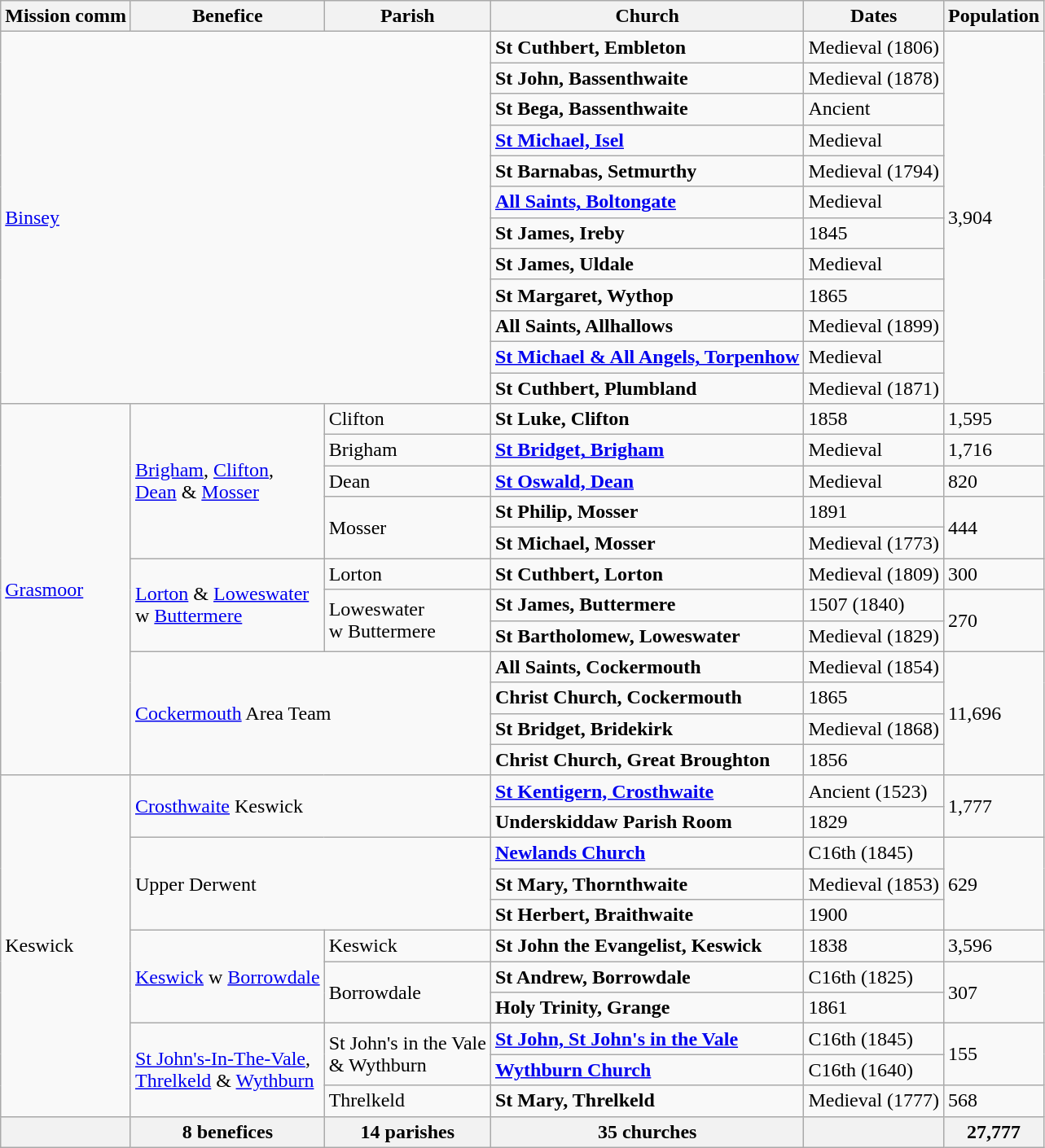<table class="wikitable">
<tr>
<th>Mission comm</th>
<th>Benefice</th>
<th>Parish</th>
<th>Church</th>
<th>Dates</th>
<th>Population</th>
</tr>
<tr>
<td colspan="3" rowspan="12"><a href='#'>Binsey</a></td>
<td><strong>St Cuthbert, Embleton</strong></td>
<td>Medieval (1806)</td>
<td rowspan="12">3,904</td>
</tr>
<tr>
<td><strong>St John, Bassenthwaite</strong></td>
<td>Medieval (1878)</td>
</tr>
<tr>
<td><strong>St Bega, Bassenthwaite</strong></td>
<td>Ancient</td>
</tr>
<tr>
<td><a href='#'><strong>St Michael, Isel</strong></a></td>
<td>Medieval</td>
</tr>
<tr>
<td><strong>St Barnabas, Setmurthy</strong></td>
<td>Medieval (1794)</td>
</tr>
<tr>
<td><a href='#'><strong>All Saints, Boltongate</strong></a></td>
<td>Medieval</td>
</tr>
<tr>
<td><strong>St James, Ireby</strong></td>
<td>1845</td>
</tr>
<tr>
<td><strong>St James, Uldale</strong></td>
<td>Medieval</td>
</tr>
<tr>
<td><strong>St Margaret, Wythop</strong></td>
<td>1865</td>
</tr>
<tr>
<td><strong>All Saints, Allhallows</strong></td>
<td>Medieval (1899)</td>
</tr>
<tr>
<td><a href='#'><strong>St Michael & All Angels, Torpenhow</strong></a></td>
<td>Medieval</td>
</tr>
<tr>
<td><strong>St Cuthbert, Plumbland</strong></td>
<td>Medieval (1871)</td>
</tr>
<tr>
<td rowspan="12"><a href='#'>Grasmoor</a></td>
<td rowspan="5"><a href='#'>Brigham</a>, <a href='#'>Clifton</a>, <br><a href='#'>Dean</a> & <a href='#'>Mosser</a></td>
<td>Clifton</td>
<td><strong>St Luke, Clifton</strong></td>
<td>1858</td>
<td>1,595</td>
</tr>
<tr>
<td>Brigham</td>
<td><a href='#'><strong>St Bridget, Brigham</strong></a></td>
<td>Medieval</td>
<td>1,716</td>
</tr>
<tr>
<td>Dean</td>
<td><a href='#'><strong>St Oswald, Dean</strong></a></td>
<td>Medieval</td>
<td>820</td>
</tr>
<tr>
<td rowspan="2">Mosser</td>
<td><strong>St Philip, Mosser</strong></td>
<td>1891</td>
<td rowspan="2">444</td>
</tr>
<tr>
<td><strong>St Michael, Mosser</strong></td>
<td>Medieval (1773)</td>
</tr>
<tr>
<td rowspan="3"><a href='#'>Lorton</a> & <a href='#'>Loweswater</a> <br>w <a href='#'>Buttermere</a></td>
<td>Lorton</td>
<td><strong>St Cuthbert, Lorton</strong></td>
<td>Medieval (1809)</td>
<td>300</td>
</tr>
<tr>
<td rowspan="2">Loweswater<br>w Buttermere</td>
<td><strong>St James, Buttermere</strong></td>
<td>1507 (1840)</td>
<td rowspan="2">270</td>
</tr>
<tr>
<td><strong>St Bartholomew, Loweswater</strong></td>
<td>Medieval (1829)</td>
</tr>
<tr>
<td colspan="2" rowspan="4"><a href='#'>Cockermouth</a> Area Team</td>
<td><strong>All Saints, Cockermouth</strong></td>
<td>Medieval (1854)</td>
<td rowspan="4">11,696</td>
</tr>
<tr>
<td><strong>Christ Church, Cockermouth</strong></td>
<td>1865</td>
</tr>
<tr>
<td><strong>St Bridget, Bridekirk</strong></td>
<td>Medieval (1868)</td>
</tr>
<tr>
<td><strong>Christ Church, Great Broughton</strong></td>
<td>1856</td>
</tr>
<tr>
<td rowspan="11">Keswick</td>
<td colspan="2" rowspan="2"><a href='#'>Crosthwaite</a> Keswick</td>
<td><a href='#'><strong>St Kentigern, Crosthwaite</strong></a></td>
<td>Ancient (1523)</td>
<td rowspan="2">1,777</td>
</tr>
<tr>
<td><strong>Underskiddaw Parish Room</strong></td>
<td>1829</td>
</tr>
<tr>
<td colspan="2" rowspan="3">Upper Derwent</td>
<td><strong><a href='#'>Newlands Church</a></strong></td>
<td>C16th (1845)</td>
<td rowspan="3">629</td>
</tr>
<tr>
<td><strong>St Mary, Thornthwaite</strong></td>
<td>Medieval (1853)</td>
</tr>
<tr>
<td><strong>St Herbert, Braithwaite</strong></td>
<td>1900</td>
</tr>
<tr>
<td rowspan="3"><a href='#'>Keswick</a> w <a href='#'>Borrowdale</a></td>
<td>Keswick</td>
<td><strong>St John the Evangelist, Keswick</strong></td>
<td>1838</td>
<td>3,596</td>
</tr>
<tr>
<td rowspan="2">Borrowdale</td>
<td><strong>St Andrew, Borrowdale</strong></td>
<td>C16th (1825)</td>
<td rowspan="2">307</td>
</tr>
<tr>
<td><strong>Holy Trinity, Grange</strong></td>
<td>1861</td>
</tr>
<tr>
<td rowspan="3"><a href='#'>St John's-In-The-Vale</a>, <br><a href='#'>Threlkeld</a> & <a href='#'>Wythburn</a></td>
<td rowspan="2">St John's in the Vale<br>& Wythburn</td>
<td><a href='#'><strong>St John, St John's in the Vale</strong></a></td>
<td>C16th (1845)</td>
<td rowspan="2">155</td>
</tr>
<tr>
<td><strong><a href='#'>Wythburn Church</a></strong></td>
<td>C16th (1640)</td>
</tr>
<tr>
<td>Threlkeld</td>
<td><strong>St Mary, Threlkeld</strong></td>
<td>Medieval (1777)</td>
<td>568</td>
</tr>
<tr>
<th></th>
<th>8 benefices</th>
<th>14 parishes</th>
<th>35 churches</th>
<th></th>
<th>27,777</th>
</tr>
</table>
